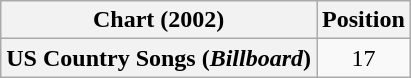<table class="wikitable plainrowheaders" style="text-align:center">
<tr>
<th scope="col">Chart (2002)</th>
<th scope="col">Position</th>
</tr>
<tr>
<th scope="row">US Country Songs (<em>Billboard</em>)</th>
<td>17</td>
</tr>
</table>
